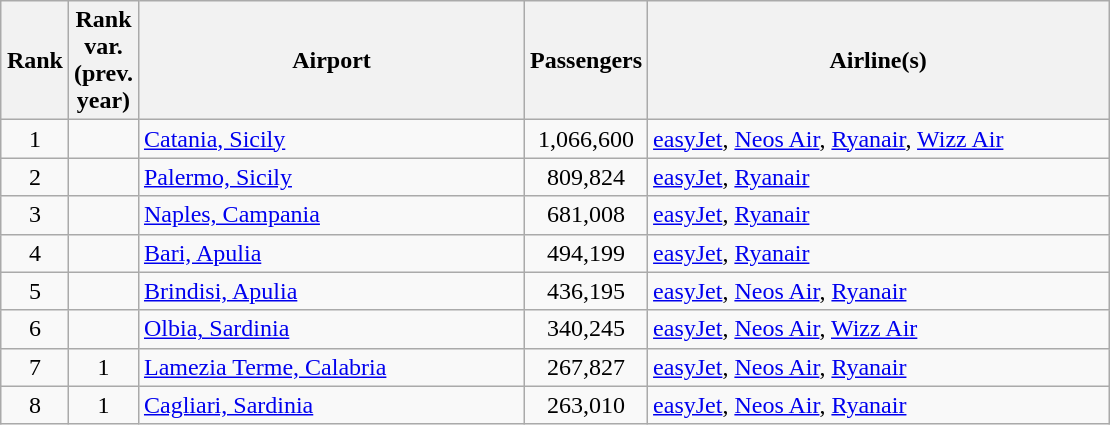<table class="wikitable sortable" width=align= style="margin:1em auto;">
<tr>
<th style="width:25px;">Rank</th>
<th style="width:25px;">Rank<br>var.<br>(prev. year)</th>
<th style="width:250px;">Airport</th>
<th style="width:50px;">Passengers</th>
<th style="width:300px;">Airline(s)</th>
</tr>
<tr>
<td style="text-align:center;">1</td>
<td style="text-align:center;"></td>
<td> <a href='#'>Catania, Sicily</a></td>
<td style="text-align:center;"> 1,066,600</td>
<td><a href='#'>easyJet</a>, <a href='#'>Neos Air</a>, <a href='#'>Ryanair</a>, <a href='#'>Wizz Air</a></td>
</tr>
<tr>
<td style="text-align:center;">2</td>
<td style="text-align:center;"></td>
<td> <a href='#'>Palermo, Sicily</a></td>
<td style="text-align:center;"> 809,824</td>
<td><a href='#'>easyJet</a>, <a href='#'>Ryanair</a></td>
</tr>
<tr>
<td style="text-align:center;">3</td>
<td style="text-align:center;"></td>
<td> <a href='#'>Naples, Campania</a></td>
<td style="text-align:center;"> 681,008</td>
<td><a href='#'>easyJet</a>, <a href='#'>Ryanair</a></td>
</tr>
<tr>
<td style="text-align:center;">4</td>
<td style="text-align:center;"></td>
<td> <a href='#'>Bari, Apulia</a></td>
<td style="text-align:center;"> 494,199</td>
<td><a href='#'>easyJet</a>, <a href='#'>Ryanair</a></td>
</tr>
<tr>
<td style="text-align:center;">5</td>
<td style="text-align:center;"></td>
<td> <a href='#'>Brindisi, Apulia</a></td>
<td style="text-align:center;"> 436,195</td>
<td><a href='#'>easyJet</a>, <a href='#'>Neos Air</a>, <a href='#'>Ryanair</a></td>
</tr>
<tr>
<td style="text-align:center;">6</td>
<td style="text-align:center;"></td>
<td> <a href='#'>Olbia, Sardinia</a></td>
<td style="text-align:center;"> 340,245</td>
<td><a href='#'>easyJet</a>, <a href='#'>Neos Air</a>, <a href='#'>Wizz Air</a></td>
</tr>
<tr>
<td style="text-align:center;">7</td>
<td style="text-align:center;"> 1</td>
<td> <a href='#'>Lamezia Terme, Calabria</a></td>
<td style="text-align:center;"> 267,827</td>
<td><a href='#'>easyJet</a>, <a href='#'>Neos Air</a>, <a href='#'>Ryanair</a></td>
</tr>
<tr>
<td style="text-align:center;">8</td>
<td style="text-align:center;"> 1</td>
<td> <a href='#'>Cagliari, Sardinia</a></td>
<td style="text-align:center;"> 263,010</td>
<td><a href='#'>easyJet</a>, <a href='#'>Neos Air</a>, <a href='#'>Ryanair</a></td>
</tr>
</table>
